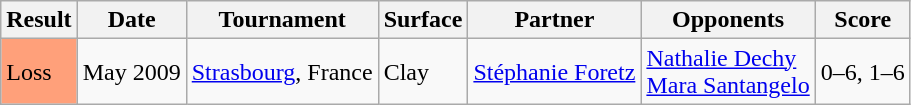<table class="sortable wikitable">
<tr>
<th>Result</th>
<th>Date</th>
<th>Tournament</th>
<th>Surface</th>
<th>Partner</th>
<th>Opponents</th>
<th class="unsortable">Score</th>
</tr>
<tr>
<td bgcolor=ffa07a>Loss</td>
<td>May 2009</td>
<td><a href='#'>Strasbourg</a>, France</td>
<td>Clay</td>
<td> <a href='#'>Stéphanie Foretz</a></td>
<td> <a href='#'>Nathalie Dechy</a> <br>  <a href='#'>Mara Santangelo</a></td>
<td>0–6, 1–6</td>
</tr>
</table>
